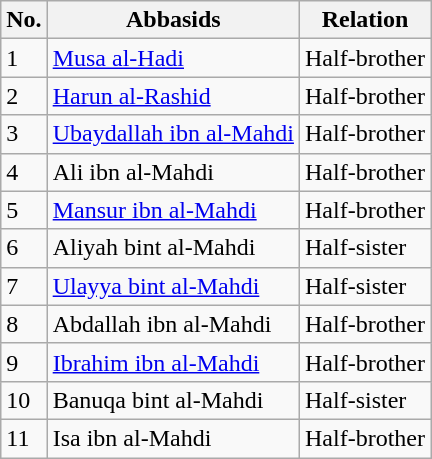<table class="wikitable" border="2">
<tr>
<th>No.</th>
<th>Abbasids</th>
<th>Relation</th>
</tr>
<tr>
<td>1</td>
<td><a href='#'>Musa al-Hadi</a></td>
<td>Half-brother</td>
</tr>
<tr>
<td>2</td>
<td><a href='#'>Harun al-Rashid</a></td>
<td>Half-brother</td>
</tr>
<tr>
<td>3</td>
<td><a href='#'>Ubaydallah ibn al-Mahdi</a></td>
<td>Half-brother</td>
</tr>
<tr>
<td>4</td>
<td>Ali ibn al-Mahdi</td>
<td>Half-brother</td>
</tr>
<tr>
<td>5</td>
<td><a href='#'>Mansur ibn al-Mahdi</a></td>
<td>Half-brother</td>
</tr>
<tr>
<td>6</td>
<td>Aliyah bint al-Mahdi</td>
<td>Half-sister</td>
</tr>
<tr>
<td>7</td>
<td><a href='#'>Ulayya bint al-Mahdi</a></td>
<td>Half-sister</td>
</tr>
<tr>
<td>8</td>
<td>Abdallah ibn al-Mahdi</td>
<td>Half-brother</td>
</tr>
<tr>
<td>9</td>
<td><a href='#'>Ibrahim ibn al-Mahdi</a></td>
<td>Half-brother</td>
</tr>
<tr>
<td>10</td>
<td>Banuqa bint al-Mahdi</td>
<td>Half-sister</td>
</tr>
<tr>
<td>11</td>
<td>Isa ibn al-Mahdi</td>
<td>Half-brother</td>
</tr>
</table>
